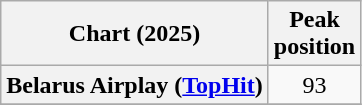<table class="wikitable plainrowheaders" style="text-align:center">
<tr>
<th scope="col">Chart (2025)</th>
<th scope="col">Peak<br>position</th>
</tr>
<tr>
<th scope="row">Belarus Airplay (<a href='#'>TopHit</a>)</th>
<td>93</td>
</tr>
<tr>
</tr>
</table>
